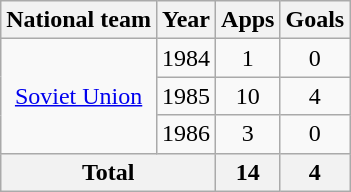<table class="wikitable" style="text-align: center;">
<tr>
<th>National team</th>
<th>Year</th>
<th>Apps</th>
<th>Goals</th>
</tr>
<tr>
<td rowspan="3"><a href='#'>Soviet Union</a></td>
<td>1984</td>
<td>1</td>
<td>0</td>
</tr>
<tr>
<td>1985</td>
<td>10</td>
<td>4</td>
</tr>
<tr>
<td>1986</td>
<td>3</td>
<td>0</td>
</tr>
<tr>
<th colspan="2">Total</th>
<th>14</th>
<th>4</th>
</tr>
</table>
